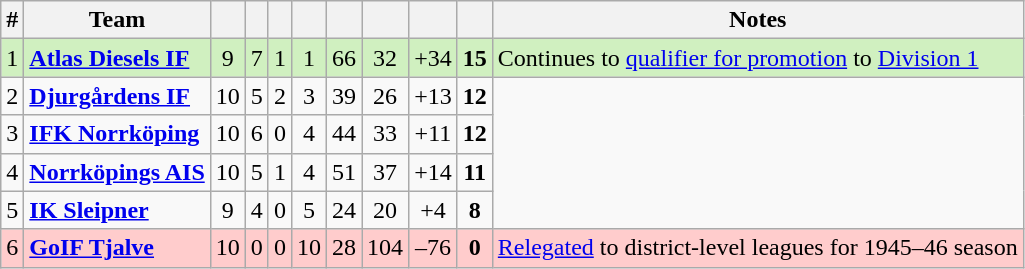<table class="wikitable sortable">
<tr>
<th>#</th>
<th>Team</th>
<th></th>
<th></th>
<th></th>
<th></th>
<th></th>
<th></th>
<th></th>
<th></th>
<th>Notes</th>
</tr>
<tr style="background: #D0F0C0;">
<td>1</td>
<td style="font-weight:bold;"><a href='#'>Atlas Diesels IF</a></td>
<td style="text-align: center;">9</td>
<td style="text-align: center;">7</td>
<td style="text-align: center;">1</td>
<td style="text-align: center;">1</td>
<td style="text-align: center;">66</td>
<td style="text-align: center;">32</td>
<td style="text-align: center;">+34</td>
<td style="text-align: center; font-weight:bold;">15</td>
<td>Continues to <a href='#'>qualifier for promotion</a> to <a href='#'>Division 1</a></td>
</tr>
<tr>
<td>2</td>
<td style="font-weight:bold;"><a href='#'>Djurgårdens IF</a></td>
<td style="text-align: center;">10</td>
<td style="text-align: center;">5</td>
<td style="text-align: center;">2</td>
<td style="text-align: center;">3</td>
<td style="text-align: center;">39</td>
<td style="text-align: center;">26</td>
<td style="text-align: center;">+13</td>
<td style="text-align: center; font-weight:bold;">12</td>
</tr>
<tr>
<td>3</td>
<td style="font-weight:bold;"><a href='#'>IFK Norrköping</a></td>
<td style="text-align: center;">10</td>
<td style="text-align: center;">6</td>
<td style="text-align: center;">0</td>
<td style="text-align: center;">4</td>
<td style="text-align: center;">44</td>
<td style="text-align: center;">33</td>
<td style="text-align: center;">+11</td>
<td style="text-align: center; font-weight:bold;">12</td>
</tr>
<tr>
<td>4</td>
<td style="font-weight:bold;"><a href='#'>Norrköpings AIS</a></td>
<td style="text-align: center;">10</td>
<td style="text-align: center;">5</td>
<td style="text-align: center;">1</td>
<td style="text-align: center;">4</td>
<td style="text-align: center;">51</td>
<td style="text-align: center;">37</td>
<td style="text-align: center;">+14</td>
<td style="text-align: center; font-weight:bold;">11</td>
</tr>
<tr>
<td>5</td>
<td style="font-weight:bold;"><a href='#'>IK Sleipner</a></td>
<td style="text-align: center;">9</td>
<td style="text-align: center;">4</td>
<td style="text-align: center;">0</td>
<td style="text-align: center;">5</td>
<td style="text-align: center;">24</td>
<td style="text-align: center;">20</td>
<td style="text-align: center;">+4</td>
<td style="text-align: center; font-weight:bold;">8</td>
</tr>
<tr style="background: #FFCCCC;">
<td>6</td>
<td style="font-weight:bold;"><a href='#'>GoIF Tjalve</a></td>
<td style="text-align: center;">10</td>
<td style="text-align: center;">0</td>
<td style="text-align: center;">0</td>
<td style="text-align: center;">10</td>
<td style="text-align: center;">28</td>
<td style="text-align: center;">104</td>
<td style="text-align: center;">–76</td>
<td style="text-align: center; font-weight:bold;">0</td>
<td><a href='#'>Relegated</a> to district-level leagues for 1945–46 season</td>
</tr>
</table>
